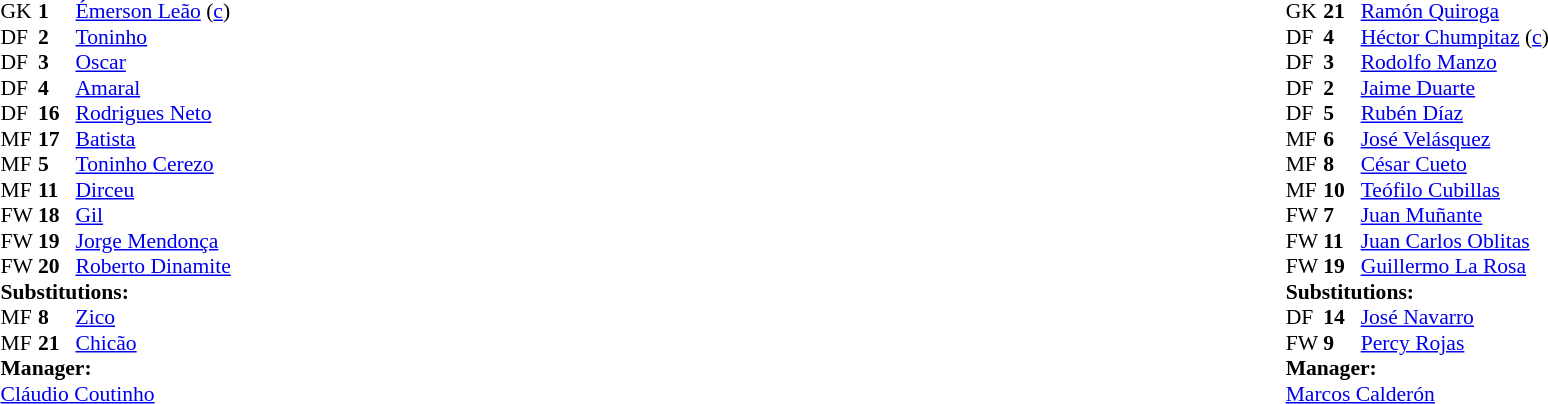<table width="100%">
<tr>
<td valign="top" width="50%"><br><table style="font-size: 90%" cellspacing="0" cellpadding="0">
<tr>
<th width="25"></th>
<th width="25"></th>
</tr>
<tr>
<td>GK</td>
<td><strong>1</strong></td>
<td><a href='#'>Émerson Leão</a> (<a href='#'>c</a>)</td>
</tr>
<tr>
<td>DF</td>
<td><strong>2</strong></td>
<td><a href='#'>Toninho</a></td>
<td></td>
<td></td>
</tr>
<tr>
<td>DF</td>
<td><strong>3</strong></td>
<td><a href='#'>Oscar</a></td>
</tr>
<tr>
<td>DF</td>
<td><strong>4</strong></td>
<td><a href='#'>Amaral</a></td>
</tr>
<tr>
<td>DF</td>
<td><strong>16</strong></td>
<td><a href='#'>Rodrigues Neto</a></td>
</tr>
<tr>
<td>MF</td>
<td><strong>17</strong></td>
<td><a href='#'>Batista</a></td>
</tr>
<tr>
<td>MF</td>
<td><strong>5</strong></td>
<td><a href='#'>Toninho Cerezo</a></td>
</tr>
<tr>
<td>MF</td>
<td><strong>11</strong></td>
<td><a href='#'>Dirceu</a></td>
</tr>
<tr>
<td>FW</td>
<td><strong>18</strong></td>
<td><a href='#'>Gil</a></td>
<td></td>
<td></td>
</tr>
<tr>
<td>FW</td>
<td><strong>19</strong></td>
<td><a href='#'>Jorge Mendonça</a></td>
</tr>
<tr>
<td>FW</td>
<td><strong>20</strong></td>
<td><a href='#'>Roberto Dinamite</a></td>
<td></td>
</tr>
<tr>
<td colspan=4><strong>Substitutions:</strong></td>
</tr>
<tr>
<td>MF</td>
<td><strong>8</strong></td>
<td><a href='#'>Zico</a></td>
<td></td>
</tr>
<tr>
<td>MF</td>
<td><strong>21</strong></td>
<td><a href='#'>Chicão</a></td>
<td></td>
</tr>
<tr>
<td colspan=4><strong>Manager:</strong></td>
</tr>
<tr>
<td colspan="4"><a href='#'>Cláudio Coutinho</a></td>
</tr>
</table>
</td>
<td valign="top" width="50%"><br><table style="font-size: 90%" cellspacing="0" cellpadding="0" align="center">
<tr>
<th width=25></th>
<th width=25></th>
</tr>
<tr>
<td>GK</td>
<td><strong>21</strong></td>
<td><a href='#'>Ramón Quiroga</a></td>
</tr>
<tr>
<td>DF</td>
<td><strong>4</strong></td>
<td><a href='#'>Héctor Chumpitaz</a> (<a href='#'>c</a>)</td>
</tr>
<tr>
<td>DF</td>
<td><strong>3</strong></td>
<td><a href='#'>Rodolfo Manzo</a></td>
</tr>
<tr>
<td>DF</td>
<td><strong>2</strong></td>
<td><a href='#'>Jaime Duarte</a></td>
</tr>
<tr>
<td>DF</td>
<td><strong>5</strong></td>
<td><a href='#'>Rubén Díaz</a></td>
<td></td>
<td></td>
</tr>
<tr>
<td>MF</td>
<td><strong>6</strong></td>
<td><a href='#'>José Velásquez</a></td>
<td></td>
</tr>
<tr>
<td>MF</td>
<td><strong>8</strong></td>
<td><a href='#'>César Cueto</a></td>
</tr>
<tr>
<td>MF</td>
<td><strong>10</strong></td>
<td><a href='#'>Teófilo Cubillas</a></td>
</tr>
<tr>
<td>FW</td>
<td><strong>7</strong></td>
<td><a href='#'>Juan Muñante</a></td>
</tr>
<tr>
<td>FW</td>
<td><strong>11</strong></td>
<td><a href='#'>Juan Carlos Oblitas</a></td>
<td></td>
<td></td>
</tr>
<tr>
<td>FW</td>
<td><strong>19</strong></td>
<td><a href='#'>Guillermo La Rosa</a></td>
</tr>
<tr>
<td colspan=4><strong>Substitutions:</strong></td>
</tr>
<tr>
<td>DF</td>
<td><strong>14</strong></td>
<td><a href='#'>José Navarro</a></td>
<td></td>
</tr>
<tr>
<td>FW</td>
<td><strong>9</strong></td>
<td><a href='#'>Percy Rojas</a></td>
<td></td>
</tr>
<tr>
<td colspan=4><strong>Manager:</strong></td>
</tr>
<tr>
<td colspan="4"><a href='#'>Marcos Calderón</a></td>
</tr>
</table>
</td>
</tr>
</table>
